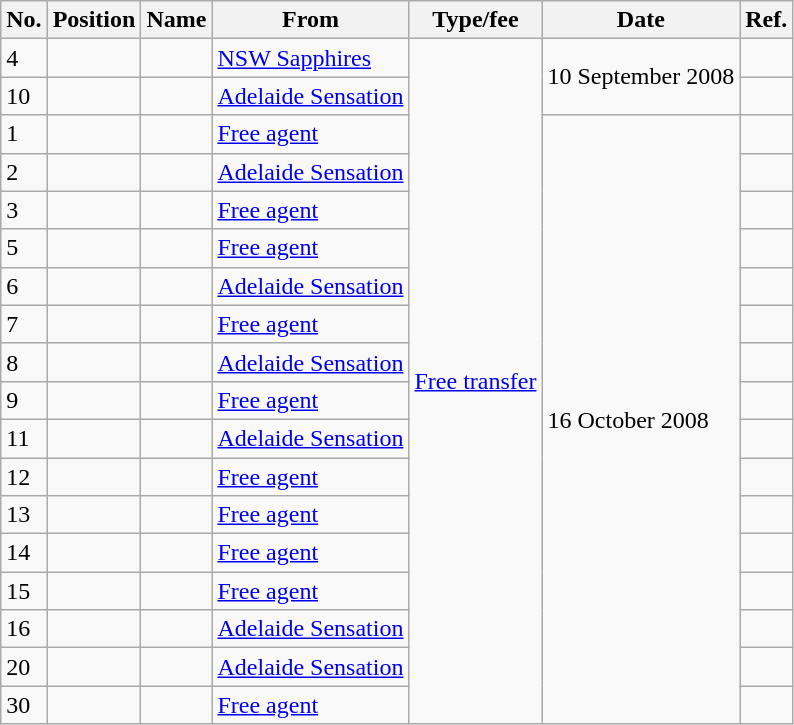<table class="wikitable sortable">
<tr>
<th>No.</th>
<th>Position</th>
<th>Name</th>
<th>From</th>
<th>Type/fee</th>
<th>Date</th>
<th>Ref.</th>
</tr>
<tr>
<td>4</td>
<td></td>
<td></td>
<td><a href='#'>NSW Sapphires</a></td>
<td rowspan="19"><a href='#'>Free transfer</a></td>
<td rowspan="2">10 September 2008</td>
<td></td>
</tr>
<tr>
<td>10</td>
<td></td>
<td></td>
<td><a href='#'>Adelaide Sensation</a></td>
<td></td>
</tr>
<tr>
<td>1</td>
<td></td>
<td></td>
<td><a href='#'>Free agent</a></td>
<td rowspan="16">16 October 2008</td>
<td></td>
</tr>
<tr>
<td>2</td>
<td></td>
<td></td>
<td><a href='#'>Adelaide Sensation</a></td>
<td></td>
</tr>
<tr>
<td>3</td>
<td></td>
<td></td>
<td><a href='#'>Free agent</a></td>
<td></td>
</tr>
<tr>
<td>5</td>
<td></td>
<td></td>
<td><a href='#'>Free agent</a></td>
<td></td>
</tr>
<tr>
<td>6</td>
<td></td>
<td></td>
<td><a href='#'>Adelaide Sensation</a></td>
<td></td>
</tr>
<tr>
<td>7</td>
<td></td>
<td></td>
<td><a href='#'>Free agent</a></td>
<td></td>
</tr>
<tr>
<td>8</td>
<td></td>
<td></td>
<td><a href='#'>Adelaide Sensation</a></td>
<td></td>
</tr>
<tr>
<td>9</td>
<td></td>
<td></td>
<td><a href='#'>Free agent</a></td>
<td></td>
</tr>
<tr>
<td>11</td>
<td></td>
<td></td>
<td><a href='#'>Adelaide Sensation</a></td>
<td></td>
</tr>
<tr>
<td>12</td>
<td></td>
<td></td>
<td><a href='#'>Free agent</a></td>
<td></td>
</tr>
<tr>
<td>13</td>
<td></td>
<td></td>
<td><a href='#'>Free agent</a></td>
<td></td>
</tr>
<tr>
<td>14</td>
<td></td>
<td></td>
<td><a href='#'>Free agent</a></td>
<td></td>
</tr>
<tr>
<td>15</td>
<td></td>
<td></td>
<td><a href='#'>Free agent</a></td>
<td></td>
</tr>
<tr>
<td>16</td>
<td></td>
<td></td>
<td><a href='#'>Adelaide Sensation</a></td>
<td></td>
</tr>
<tr>
<td>20</td>
<td></td>
<td></td>
<td><a href='#'>Adelaide Sensation</a></td>
<td></td>
</tr>
<tr>
<td>30</td>
<td></td>
<td></td>
<td><a href='#'>Free agent</a></td>
<td></td>
</tr>
</table>
